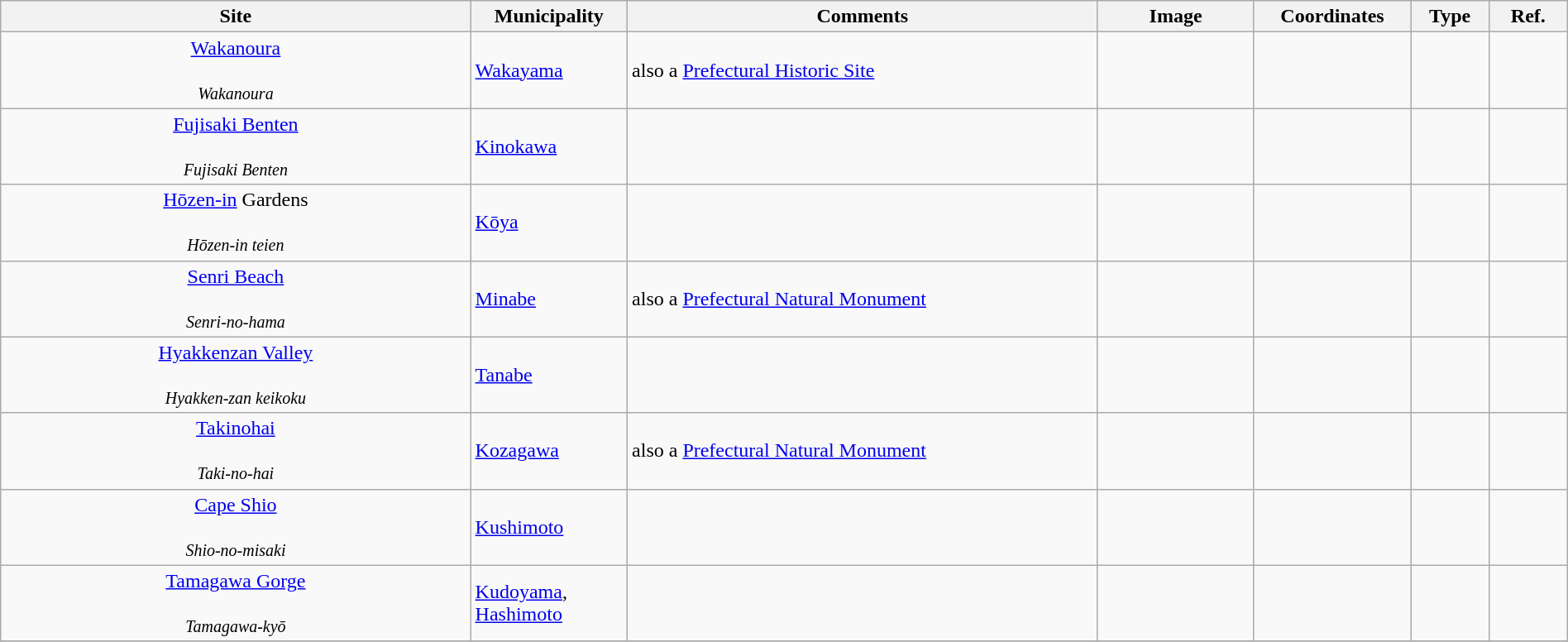<table class="wikitable sortable"  style="width:100%;">
<tr>
<th width="30%" align="left">Site</th>
<th width="10%" align="left">Municipality</th>
<th width="30%" align="left" class="unsortable">Comments</th>
<th width="10%" align="left"  class="unsortable">Image</th>
<th width="10%" align="left" class="unsortable">Coordinates</th>
<th width="5%" align="left">Type</th>
<th width="5%" align="left"  class="unsortable">Ref.</th>
</tr>
<tr>
<td align="center"><a href='#'>Wakanoura</a><br><br><small><em>Wakanoura</em></small></td>
<td><a href='#'>Wakayama</a></td>
<td>also a <a href='#'>Prefectural Historic Site</a></td>
<td></td>
<td></td>
<td></td>
<td></td>
</tr>
<tr>
<td align="center"><a href='#'>Fujisaki Benten</a><br><br><small><em>Fujisaki Benten</em></small></td>
<td><a href='#'>Kinokawa</a></td>
<td></td>
<td></td>
<td></td>
<td></td>
<td></td>
</tr>
<tr>
<td align="center"><a href='#'>Hōzen-in</a> Gardens<br><br><small><em>Hōzen-in teien</em></small></td>
<td><a href='#'>Kōya</a></td>
<td></td>
<td></td>
<td></td>
<td></td>
<td></td>
</tr>
<tr>
<td align="center"><a href='#'>Senri Beach</a><br><br><small><em>Senri-no-hama</em></small></td>
<td><a href='#'>Minabe</a></td>
<td>also a <a href='#'>Prefectural Natural Monument</a></td>
<td></td>
<td></td>
<td></td>
<td></td>
</tr>
<tr>
<td align="center"><a href='#'>Hyakkenzan Valley</a><br><br><small><em>Hyakken-zan keikoku</em></small></td>
<td><a href='#'>Tanabe</a></td>
<td></td>
<td></td>
<td></td>
<td></td>
<td></td>
</tr>
<tr>
<td align="center"><a href='#'>Takinohai</a><br><br><small><em>Taki-no-hai</em></small></td>
<td><a href='#'>Kozagawa</a></td>
<td>also a <a href='#'>Prefectural Natural Monument</a></td>
<td></td>
<td></td>
<td></td>
<td></td>
</tr>
<tr>
<td align="center"><a href='#'>Cape Shio</a><br><br><small><em>Shio-no-misaki</em></small></td>
<td><a href='#'>Kushimoto</a></td>
<td></td>
<td></td>
<td></td>
<td></td>
<td></td>
</tr>
<tr>
<td align="center"><a href='#'>Tamagawa Gorge</a><br><br><small><em>Tamagawa-kyō</em></small></td>
<td><a href='#'>Kudoyama</a>, <a href='#'>Hashimoto</a></td>
<td></td>
<td></td>
<td></td>
<td></td>
<td></td>
</tr>
<tr>
</tr>
</table>
